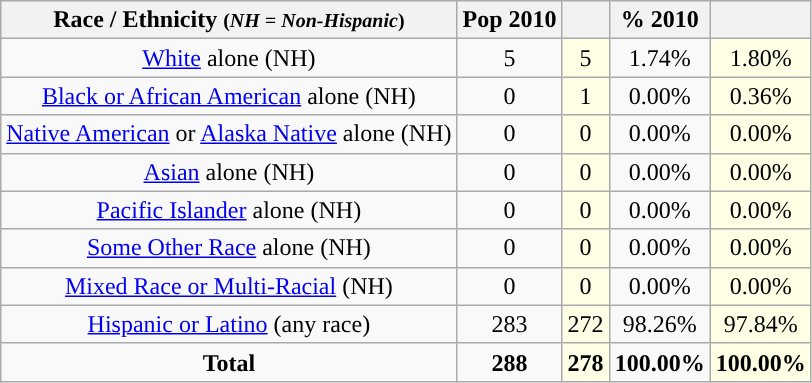<table class="wikitable" style="text-align:center;">
<tr>
<th>Race / Ethnicity <small>(<em>NH = Non-Hispanic</em>)</small></th>
<th>Pop 2010</th>
<th></th>
<th>% 2010</th>
<th></th>
</tr>
<tr>
<td><a href='#'>White</a> alone (NH)</td>
<td>5</td>
<td style='background: #ffffe6;'>5</td>
<td>1.74%</td>
<td style='background: #ffffe6;'>1.80%</td>
</tr>
<tr>
<td><a href='#'>Black or African American</a> alone (NH)</td>
<td>0</td>
<td style='background: #ffffe6;'>1</td>
<td>0.00%</td>
<td style='background: #ffffe6;'>0.36%</td>
</tr>
<tr>
<td><a href='#'>Native American</a> or <a href='#'>Alaska Native</a> alone (NH)</td>
<td>0</td>
<td style='background: #ffffe6;'>0</td>
<td>0.00%</td>
<td style='background: #ffffe6;'>0.00%</td>
</tr>
<tr>
<td><a href='#'>Asian</a> alone (NH)</td>
<td>0</td>
<td style='background: #ffffe6;'>0</td>
<td>0.00%</td>
<td style='background: #ffffe6;'>0.00%</td>
</tr>
<tr>
<td><a href='#'>Pacific Islander</a> alone (NH)</td>
<td>0</td>
<td style='background: #ffffe6;'>0</td>
<td>0.00%</td>
<td style='background: #ffffe6;'>0.00%</td>
</tr>
<tr>
<td><a href='#'>Some Other Race</a> alone (NH)</td>
<td>0</td>
<td style='background: #ffffe6;'>0</td>
<td>0.00%</td>
<td style='background: #ffffe6;'>0.00%</td>
</tr>
<tr>
<td><a href='#'>Mixed Race or Multi-Racial</a> (NH)</td>
<td>0</td>
<td style='background: #ffffe6;'>0</td>
<td>0.00%</td>
<td style='background: #ffffe6;'>0.00%</td>
</tr>
<tr>
<td><a href='#'>Hispanic or Latino</a> (any race)</td>
<td>283</td>
<td style='background: #ffffe6;'>272</td>
<td>98.26%</td>
<td style='background: #ffffe6;'>97.84%</td>
</tr>
<tr>
<td><strong>Total</strong></td>
<td><strong>288</strong></td>
<td style='background: #ffffe6;'><strong>278</strong></td>
<td><strong>100.00%</strong></td>
<td style='background: #ffffe6;'><strong>100.00%</strong></td>
</tr>
</table>
